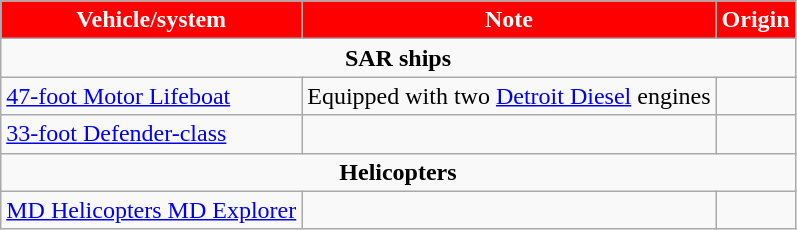<table class="wikitable">
<tr>
<th style="color:#fff; background:red;">Vehicle/system</th>
<th style="color:#fff; background:red;">Note</th>
<th style="color:#fff; background:red;">Origin</th>
</tr>
<tr>
<td colspan=3 style="text-align: center;"><strong>SAR ships</strong></td>
</tr>
<tr>
<td><a href='#'>47-foot Motor Lifeboat</a></td>
<td>Equipped with two <a href='#'>Detroit Diesel</a> engines</td>
<td></td>
</tr>
<tr>
<td><a href='#'>33-foot Defender-class</a></td>
<td></td>
<td></td>
</tr>
<tr>
<td colspan=3 style="text-align: center;"><strong>Helicopters</strong></td>
</tr>
<tr>
<td><a href='#'>MD Helicopters MD Explorer</a></td>
<td></td>
<td></td>
</tr>
</table>
